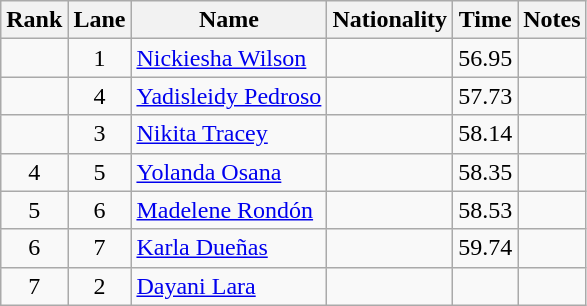<table class="wikitable sortable" style="text-align:center">
<tr>
<th>Rank</th>
<th>Lane</th>
<th>Name</th>
<th>Nationality</th>
<th>Time</th>
<th>Notes</th>
</tr>
<tr>
<td></td>
<td>1</td>
<td align=left><a href='#'>Nickiesha Wilson</a></td>
<td align=left></td>
<td>56.95</td>
<td></td>
</tr>
<tr>
<td></td>
<td>4</td>
<td align=left><a href='#'>Yadisleidy Pedroso</a></td>
<td align=left></td>
<td>57.73</td>
<td></td>
</tr>
<tr>
<td></td>
<td>3</td>
<td align=left><a href='#'>Nikita Tracey</a></td>
<td align=left></td>
<td>58.14</td>
<td></td>
</tr>
<tr>
<td>4</td>
<td>5</td>
<td align=left><a href='#'>Yolanda Osana</a></td>
<td align=left></td>
<td>58.35</td>
<td></td>
</tr>
<tr>
<td>5</td>
<td>6</td>
<td align=left><a href='#'>Madelene Rondón</a></td>
<td align=left></td>
<td>58.53</td>
<td></td>
</tr>
<tr>
<td>6</td>
<td>7</td>
<td align=left><a href='#'>Karla Dueñas</a></td>
<td align=left></td>
<td>59.74</td>
<td></td>
</tr>
<tr>
<td>7</td>
<td>2</td>
<td align=left><a href='#'>Dayani Lara</a></td>
<td align=left></td>
<td></td>
<td></td>
</tr>
</table>
